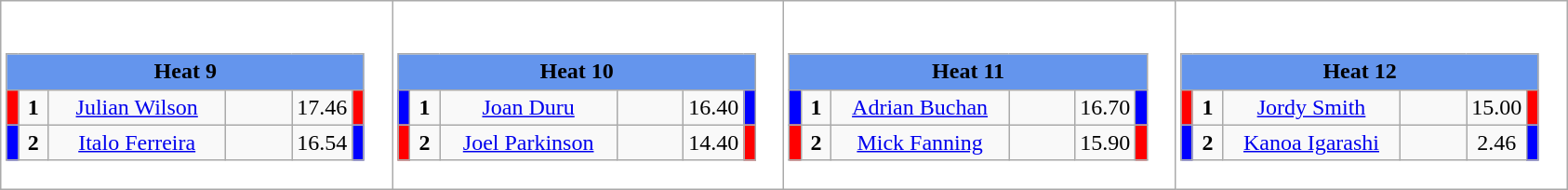<table class="wikitable" style="background:#fff;">
<tr>
<td><div><br><table class="wikitable">
<tr>
<td colspan="6"  style="text-align:center; background:#6495ed;"><strong>Heat 9</strong></td>
</tr>
<tr>
<td style="width:01px; background: #f00;"></td>
<td style="width:14px; text-align:center;"><strong>1</strong></td>
<td style="width:120px; text-align:center;"><a href='#'>Julian Wilson</a></td>
<td style="width:40px; text-align:center;"></td>
<td style="width:20px; text-align:center;">17.46</td>
<td style="width:01px; background: #f00;"></td>
</tr>
<tr>
<td style="width:01px; background: #00f;"></td>
<td style="width:14px; text-align:center;"><strong>2</strong></td>
<td style="width:120px; text-align:center;"><a href='#'>Italo Ferreira</a></td>
<td style="width:40px; text-align:center;"></td>
<td style="width:20px; text-align:center;">16.54</td>
<td style="width:01px; background: #00f;"></td>
</tr>
</table>
</div></td>
<td><div><br><table class="wikitable">
<tr>
<td colspan="6"  style="text-align:center; background:#6495ed;"><strong>Heat 10</strong></td>
</tr>
<tr>
<td style="width:01px; background: #00f;"></td>
<td style="width:14px; text-align:center;"><strong>1</strong></td>
<td style="width:120px; text-align:center;"><a href='#'>Joan Duru</a></td>
<td style="width:40px; text-align:center;"></td>
<td style="width:20px; text-align:center;">16.40</td>
<td style="width:01px; background: #00f;"></td>
</tr>
<tr>
<td style="width:01px; background: #f00;"></td>
<td style="width:14px; text-align:center;"><strong>2</strong></td>
<td style="width:120px; text-align:center;"><a href='#'>Joel Parkinson</a></td>
<td style="width:40px; text-align:center;"></td>
<td style="width:20px; text-align:center;">14.40</td>
<td style="width:01px; background: #f00;"></td>
</tr>
</table>
</div></td>
<td><div><br><table class="wikitable">
<tr>
<td colspan="6"  style="text-align:center; background:#6495ed;"><strong>Heat 11</strong></td>
</tr>
<tr>
<td style="width:01px; background: #00f;"></td>
<td style="width:14px; text-align:center;"><strong>1</strong></td>
<td style="width:120px; text-align:center;"><a href='#'>Adrian Buchan</a></td>
<td style="width:40px; text-align:center;"></td>
<td style="width:20px; text-align:center;">16.70</td>
<td style="width:01px; background: #00f;"></td>
</tr>
<tr>
<td style="width:01px; background: #f00;"></td>
<td style="width:14px; text-align:center;"><strong>2</strong></td>
<td style="width:120px; text-align:center;"><a href='#'>Mick Fanning</a></td>
<td style="width:40px; text-align:center;"></td>
<td style="width:20px; text-align:center;">15.90</td>
<td style="width:01px; background: #f00;"></td>
</tr>
</table>
</div></td>
<td><div><br><table class="wikitable">
<tr>
<td colspan="6"  style="text-align:center; background:#6495ed;"><strong>Heat 12</strong></td>
</tr>
<tr>
<td style="width:01px; background: #f00;"></td>
<td style="width:14px; text-align:center;"><strong>1</strong></td>
<td style="width:120px; text-align:center;"><a href='#'>Jordy Smith</a></td>
<td style="width:40px; text-align:center;"></td>
<td style="width:20px; text-align:center;">15.00</td>
<td style="width:01px; background: #f00;"></td>
</tr>
<tr>
<td style="width:01px; background: #00f;"></td>
<td style="width:14px; text-align:center;"><strong>2</strong></td>
<td style="width:120px; text-align:center;"><a href='#'>Kanoa Igarashi</a></td>
<td style="width:40px; text-align:center;"></td>
<td style="width:20px; text-align:center;">2.46</td>
<td style="width:01px; background: #00f;"></td>
</tr>
</table>
</div></td>
</tr>
</table>
